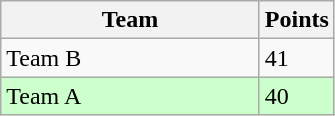<table class="wikitable">
<tr>
<th width=165>Team</th>
<th width=20>Points</th>
</tr>
<tr>
<td style="text-align:left;">Team B</td>
<td>41</td>
</tr>
<tr style="background:#ccffcc;">
<td style="text-align:left;">Team A</td>
<td>40</td>
</tr>
</table>
